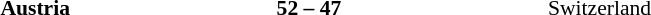<table width=75% cellspacing=1>
<tr>
<th width=25%></th>
<th width=25%></th>
<th width=25%></th>
</tr>
<tr style=font-size:90%>
<td align=right><strong>Austria</strong></td>
<td align=center><strong>52 – 47</strong></td>
<td>Switzerland</td>
</tr>
</table>
